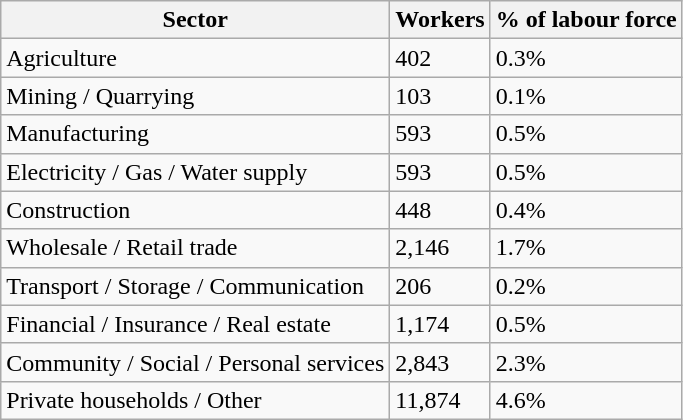<table class="wikitable">
<tr>
<th>Sector</th>
<th>Workers</th>
<th>% of labour force</th>
</tr>
<tr>
<td>Agriculture</td>
<td>402</td>
<td>0.3%</td>
</tr>
<tr>
<td>Mining / Quarrying</td>
<td>103</td>
<td>0.1%</td>
</tr>
<tr>
<td>Manufacturing</td>
<td>593</td>
<td>0.5%</td>
</tr>
<tr>
<td>Electricity / Gas / Water supply</td>
<td>593</td>
<td>0.5%</td>
</tr>
<tr>
<td>Construction</td>
<td>448</td>
<td>0.4%</td>
</tr>
<tr>
<td>Wholesale / Retail trade</td>
<td>2,146</td>
<td>1.7%</td>
</tr>
<tr>
<td>Transport / Storage / Communication</td>
<td>206</td>
<td>0.2%</td>
</tr>
<tr>
<td>Financial / Insurance / Real estate</td>
<td>1,174</td>
<td>0.5%</td>
</tr>
<tr>
<td>Community / Social / Personal services</td>
<td>2,843</td>
<td>2.3%</td>
</tr>
<tr>
<td>Private households / Other</td>
<td>11,874</td>
<td>4.6%</td>
</tr>
</table>
